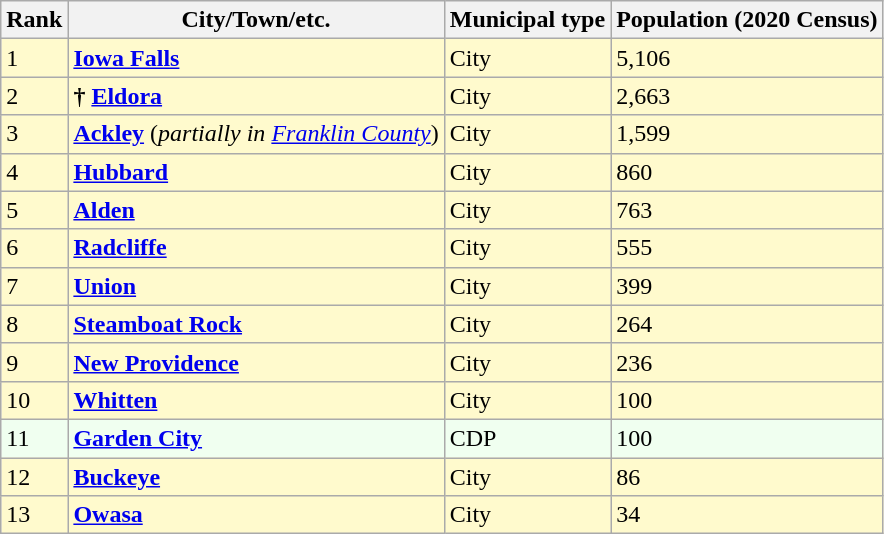<table class="wikitable sortable">
<tr>
<th>Rank</th>
<th>City/Town/etc.</th>
<th>Municipal type</th>
<th>Population (2020 Census)</th>
</tr>
<tr style="background-color:#FFFACD;">
<td>1</td>
<td><strong><a href='#'>Iowa Falls</a></strong></td>
<td>City</td>
<td>5,106</td>
</tr>
<tr style="background-color:#FFFACD;">
<td>2</td>
<td><strong>†</strong> <strong><a href='#'>Eldora</a></strong></td>
<td>City</td>
<td>2,663</td>
</tr>
<tr style="background-color:#FFFACD;">
<td>3</td>
<td><strong><a href='#'>Ackley</a></strong> (<em>partially in <a href='#'>Franklin County</a></em>)</td>
<td>City</td>
<td>1,599</td>
</tr>
<tr style="background-color:#FFFACD;">
<td>4</td>
<td><strong><a href='#'>Hubbard</a></strong></td>
<td>City</td>
<td>860</td>
</tr>
<tr style="background-color:#FFFACD;">
<td>5</td>
<td><strong><a href='#'>Alden</a></strong></td>
<td>City</td>
<td>763</td>
</tr>
<tr style="background-color:#FFFACD;">
<td>6</td>
<td><strong><a href='#'>Radcliffe</a></strong></td>
<td>City</td>
<td>555</td>
</tr>
<tr style="background-color:#FFFACD;">
<td>7</td>
<td><strong><a href='#'>Union</a></strong></td>
<td>City</td>
<td>399</td>
</tr>
<tr style="background-color:#FFFACD;">
<td>8</td>
<td><strong><a href='#'>Steamboat Rock</a></strong></td>
<td>City</td>
<td>264</td>
</tr>
<tr style="background-color:#FFFACD;">
<td>9</td>
<td><strong><a href='#'>New Providence</a></strong></td>
<td>City</td>
<td>236</td>
</tr>
<tr style="background-color:#FFFACD;">
<td>10</td>
<td><strong><a href='#'>Whitten</a></strong></td>
<td>City</td>
<td>100</td>
</tr>
<tr style="background-color:#F0FFF0;">
<td>11</td>
<td><strong><a href='#'>Garden City</a></strong></td>
<td>CDP</td>
<td>100</td>
</tr>
<tr style="background-color:#FFFACD;">
<td>12</td>
<td><strong><a href='#'>Buckeye</a></strong></td>
<td>City</td>
<td>86</td>
</tr>
<tr style="background-color:#FFFACD;">
<td>13</td>
<td><strong><a href='#'>Owasa</a></strong></td>
<td>City</td>
<td>34</td>
</tr>
</table>
